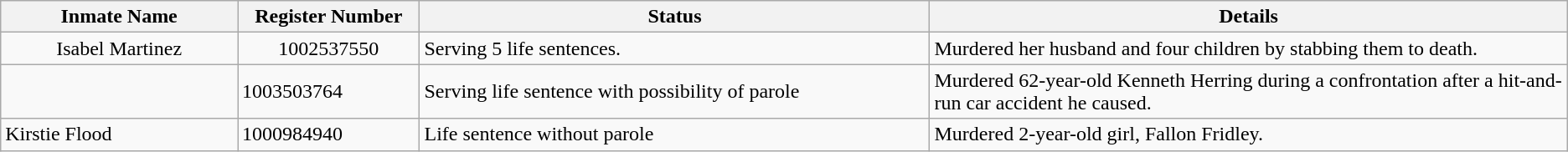<table class="wikitable sortable">
<tr>
<th width=13%>Inmate Name</th>
<th width=10%>Register Number</th>
<th width=28%>Status</th>
<th width=35%>Details</th>
</tr>
<tr>
<td style="text-align:center;">Isabel Martinez</td>
<td style="text-align:center;">1002537550</td>
<td>Serving 5 life sentences.</td>
<td>Murdered her husband and four children by stabbing them to death.</td>
</tr>
<tr>
<td></td>
<td>1003503764</td>
<td>Serving life sentence with possibility of parole</td>
<td>Murdered 62-year-old Kenneth Herring during a confrontation after a hit-and-run car accident he caused.</td>
</tr>
<tr>
<td>Kirstie Flood</td>
<td>1000984940</td>
<td>Life sentence without parole</td>
<td>Murdered 2-year-old girl, Fallon Fridley.</td>
</tr>
</table>
